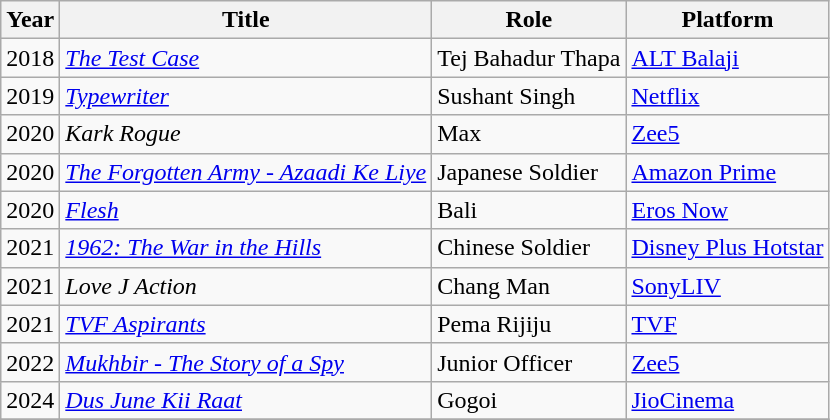<table class="wikitable sortable">
<tr>
<th>Year</th>
<th>Title</th>
<th>Role</th>
<th>Platform</th>
</tr>
<tr>
<td>2018</td>
<td><em><a href='#'>The Test Case</a></em></td>
<td>Tej Bahadur Thapa</td>
<td><a href='#'>ALT Balaji</a></td>
</tr>
<tr>
<td>2019</td>
<td><em><a href='#'>Typewriter</a></em></td>
<td>Sushant Singh</td>
<td><a href='#'>Netflix</a></td>
</tr>
<tr>
<td>2020</td>
<td><em>Kark Rogue</em></td>
<td>Max</td>
<td><a href='#'>Zee5</a></td>
</tr>
<tr>
<td>2020</td>
<td><em><a href='#'>The Forgotten Army - Azaadi Ke Liye</a></em></td>
<td>Japanese Soldier</td>
<td><a href='#'>Amazon Prime</a></td>
</tr>
<tr>
<td>2020</td>
<td><em><a href='#'>Flesh</a></em></td>
<td>Bali</td>
<td><a href='#'>Eros Now</a></td>
</tr>
<tr>
<td>2021</td>
<td><em><a href='#'>1962: The War in the Hills</a></em></td>
<td>Chinese Soldier</td>
<td><a href='#'>Disney Plus Hotstar</a></td>
</tr>
<tr>
<td>2021</td>
<td><em>Love J Action</em></td>
<td>Chang Man</td>
<td><a href='#'>SonyLIV</a></td>
</tr>
<tr>
<td>2021</td>
<td><em><a href='#'>TVF Aspirants</a></em></td>
<td>Pema Rijiju</td>
<td><a href='#'>TVF</a></td>
</tr>
<tr>
<td>2022</td>
<td><em><a href='#'>Mukhbir - The Story of a Spy</a></em></td>
<td>Junior Officer</td>
<td><a href='#'>Zee5</a></td>
</tr>
<tr>
<td>2024</td>
<td><em><a href='#'>Dus June Kii Raat</a></em></td>
<td>Gogoi</td>
<td><a href='#'>JioCinema</a></td>
</tr>
<tr>
</tr>
</table>
